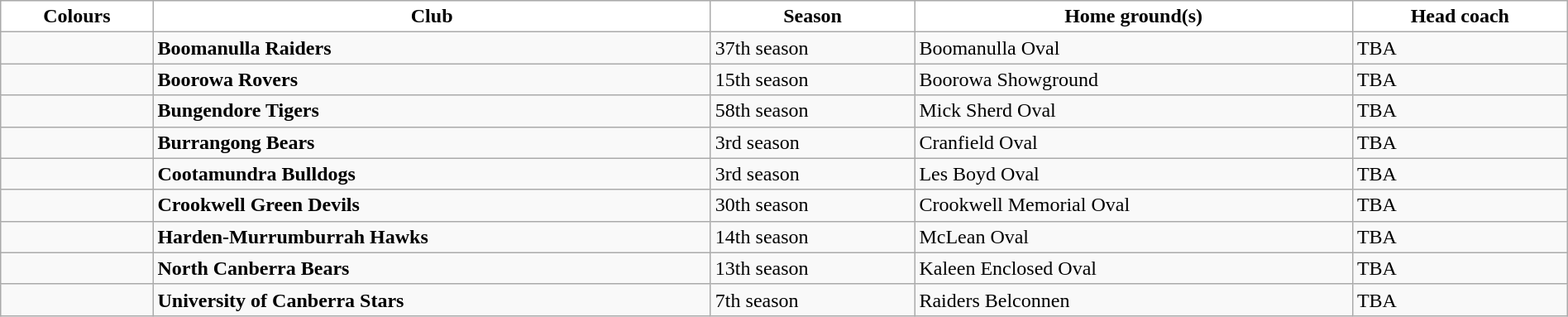<table class="wikitable" style="width:100%; text-align:left">
<tr>
<th style="background:white">Colours</th>
<th style="background:white">Club</th>
<th style="background:white">Season</th>
<th style="background:white">Home ground(s)</th>
<th style="background:white">Head coach</th>
</tr>
<tr>
<td></td>
<td><strong>Boomanulla Raiders</strong></td>
<td>37th season</td>
<td>Boomanulla Oval</td>
<td>TBA</td>
</tr>
<tr>
<td></td>
<td><strong>Boorowa Rovers</strong></td>
<td>15th season</td>
<td>Boorowa Showground</td>
<td>TBA</td>
</tr>
<tr>
<td></td>
<td><strong>Bungendore Tigers</strong></td>
<td>58th season</td>
<td>Mick Sherd Oval</td>
<td>TBA</td>
</tr>
<tr>
<td></td>
<td><strong>Burrangong Bears</strong></td>
<td>3rd season</td>
<td>Cranfield Oval</td>
<td>TBA</td>
</tr>
<tr>
<td></td>
<td><strong>Cootamundra Bulldogs</strong></td>
<td>3rd season</td>
<td>Les Boyd Oval</td>
<td>TBA</td>
</tr>
<tr>
<td></td>
<td><strong>Crookwell Green Devils</strong></td>
<td>30th season</td>
<td>Crookwell Memorial Oval</td>
<td>TBA</td>
</tr>
<tr>
<td></td>
<td><strong>Harden-Murrumburrah Hawks</strong></td>
<td>14th season</td>
<td>McLean Oval</td>
<td>TBA</td>
</tr>
<tr>
<td></td>
<td><strong>North Canberra Bears</strong></td>
<td>13th season</td>
<td>Kaleen Enclosed Oval</td>
<td>TBA</td>
</tr>
<tr>
<td></td>
<td><strong>University of Canberra Stars</strong></td>
<td>7th season</td>
<td>Raiders Belconnen</td>
<td>TBA</td>
</tr>
</table>
